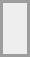<table align="center" border="0" cellpadding="4" cellspacing="4" style="border: 2px solid #9d9d9d;background-color:#eeeeee" valign="midlle">
<tr>
<td><br><div></div></td>
</tr>
</table>
